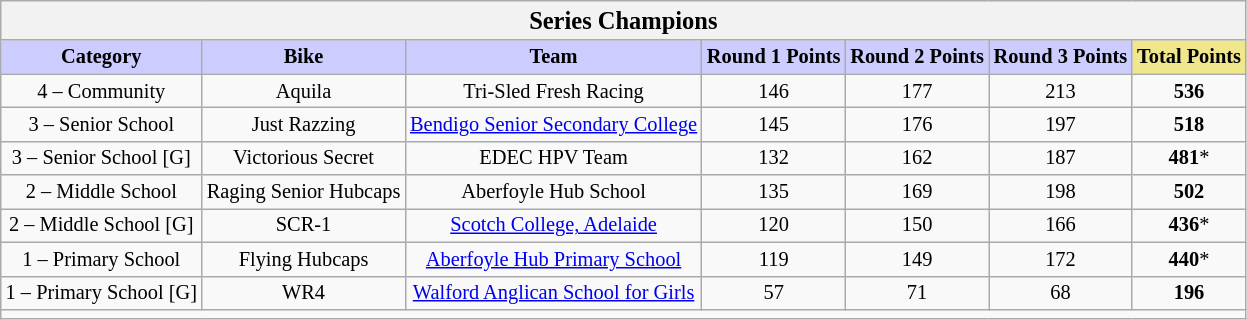<table class="wikitable collapsible collapsed" style="font-size: 85%; text-align:center">
<tr>
<th colspan="7" width="500"><big>Series Champions</big></th>
</tr>
<tr>
<th style="background:#ccf">Category</th>
<th style="background:#ccf">Bike</th>
<th style="background:#ccf">Team</th>
<th style="background:#ccf">Round 1 Points</th>
<th style="background:#ccf">Round 2 Points</th>
<th style="background:#ccf">Round 3 Points</th>
<th style="background:#f0e68c">Total Points</th>
</tr>
<tr>
<td>4 – Community</td>
<td>Aquila</td>
<td> Tri-Sled Fresh Racing</td>
<td>146</td>
<td>177</td>
<td>213</td>
<td><strong>536</strong></td>
</tr>
<tr>
<td>3 – Senior School</td>
<td>Just Razzing</td>
<td> <a href='#'>Bendigo Senior Secondary College</a></td>
<td>145</td>
<td>176</td>
<td>197</td>
<td><strong>518</strong></td>
</tr>
<tr>
<td>3 – Senior School [G]</td>
<td>Victorious Secret</td>
<td> EDEC HPV Team</td>
<td>132</td>
<td>162</td>
<td>187</td>
<td><strong>481</strong>*</td>
</tr>
<tr>
<td>2 – Middle School</td>
<td>Raging Senior Hubcaps</td>
<td> Aberfoyle Hub School</td>
<td>135</td>
<td>169</td>
<td>198</td>
<td><strong>502</strong></td>
</tr>
<tr>
<td>2 – Middle School [G]</td>
<td>SCR-1</td>
<td> <a href='#'>Scotch College, Adelaide</a></td>
<td>120</td>
<td>150</td>
<td>166</td>
<td><strong>436</strong>*</td>
</tr>
<tr>
<td>1 – Primary School</td>
<td>Flying Hubcaps</td>
<td> <a href='#'>Aberfoyle Hub Primary School</a></td>
<td>119</td>
<td>149</td>
<td>172</td>
<td><strong>440</strong>*</td>
</tr>
<tr>
<td>1 – Primary School [G]</td>
<td>WR4</td>
<td> <a href='#'>Walford Anglican School for Girls</a></td>
<td>57</td>
<td>71</td>
<td>68</td>
<td><strong>196</strong></td>
</tr>
<tr>
<td colspan="7"></td>
</tr>
</table>
